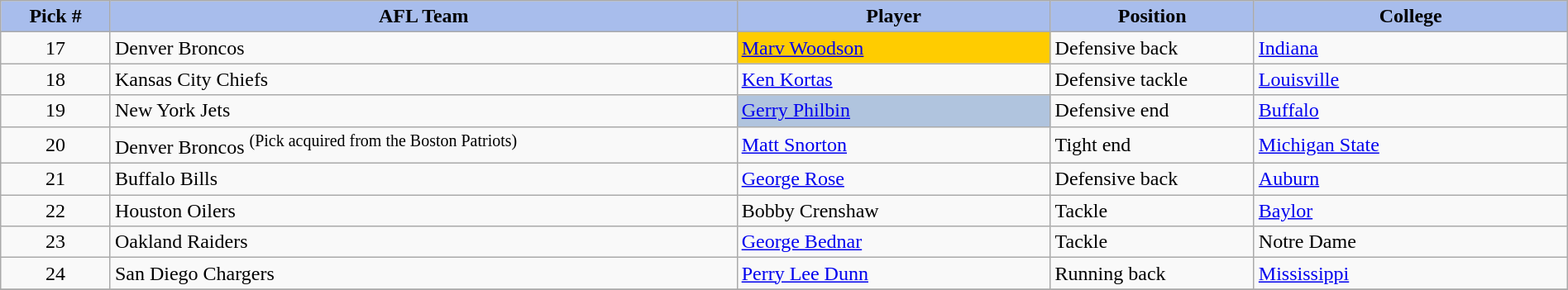<table class="wikitable sortable sortable" style="width: 100%">
<tr>
<th style="background:#A8BDEC;" width=7%>Pick #</th>
<th width=40% style="background:#A8BDEC;">AFL Team</th>
<th width=20% style="background:#A8BDEC;">Player</th>
<th width=13% style="background:#A8BDEC;">Position</th>
<th style="background:#A8BDEC;">College</th>
</tr>
<tr>
<td align=center>17</td>
<td>Denver Broncos</td>
<td bgcolor="#FFCC00"><a href='#'>Marv Woodson</a></td>
<td>Defensive back</td>
<td><a href='#'>Indiana</a></td>
</tr>
<tr>
<td align=center>18</td>
<td>Kansas City Chiefs</td>
<td><a href='#'>Ken Kortas</a></td>
<td>Defensive tackle</td>
<td><a href='#'>Louisville</a></td>
</tr>
<tr>
<td align=center>19</td>
<td>New York Jets</td>
<td bgcolor=lightsteelblue><a href='#'>Gerry Philbin</a></td>
<td>Defensive end</td>
<td><a href='#'>Buffalo</a></td>
</tr>
<tr>
<td align=center>20</td>
<td>Denver Broncos <sup>(Pick acquired from the Boston Patriots)</sup></td>
<td><a href='#'>Matt Snorton</a></td>
<td>Tight end</td>
<td><a href='#'>Michigan State</a></td>
</tr>
<tr>
<td align=center>21</td>
<td>Buffalo Bills</td>
<td><a href='#'>George Rose</a></td>
<td>Defensive back</td>
<td><a href='#'>Auburn</a></td>
</tr>
<tr>
<td align=center>22</td>
<td>Houston Oilers</td>
<td>Bobby Crenshaw</td>
<td>Tackle</td>
<td><a href='#'>Baylor</a></td>
</tr>
<tr>
<td align=center>23</td>
<td>Oakland Raiders</td>
<td><a href='#'>George Bednar</a></td>
<td>Tackle</td>
<td>Notre Dame</td>
</tr>
<tr>
<td align=center>24</td>
<td>San Diego Chargers</td>
<td><a href='#'>Perry Lee Dunn</a></td>
<td>Running back</td>
<td><a href='#'>Mississippi</a></td>
</tr>
<tr>
</tr>
</table>
